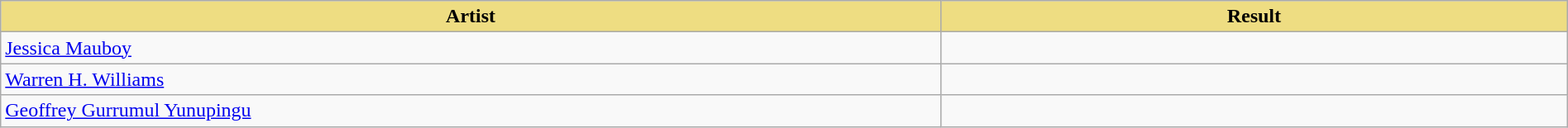<table class="wikitable" width=100%>
<tr>
<th style="width:15%;background:#EEDD82;">Artist</th>
<th style="width:10%;background:#EEDD82;">Result</th>
</tr>
<tr>
<td><a href='#'>Jessica Mauboy</a></td>
<td></td>
</tr>
<tr>
<td><a href='#'>Warren H. Williams</a></td>
<td></td>
</tr>
<tr>
<td><a href='#'>Geoffrey Gurrumul Yunupingu</a></td>
<td></td>
</tr>
</table>
